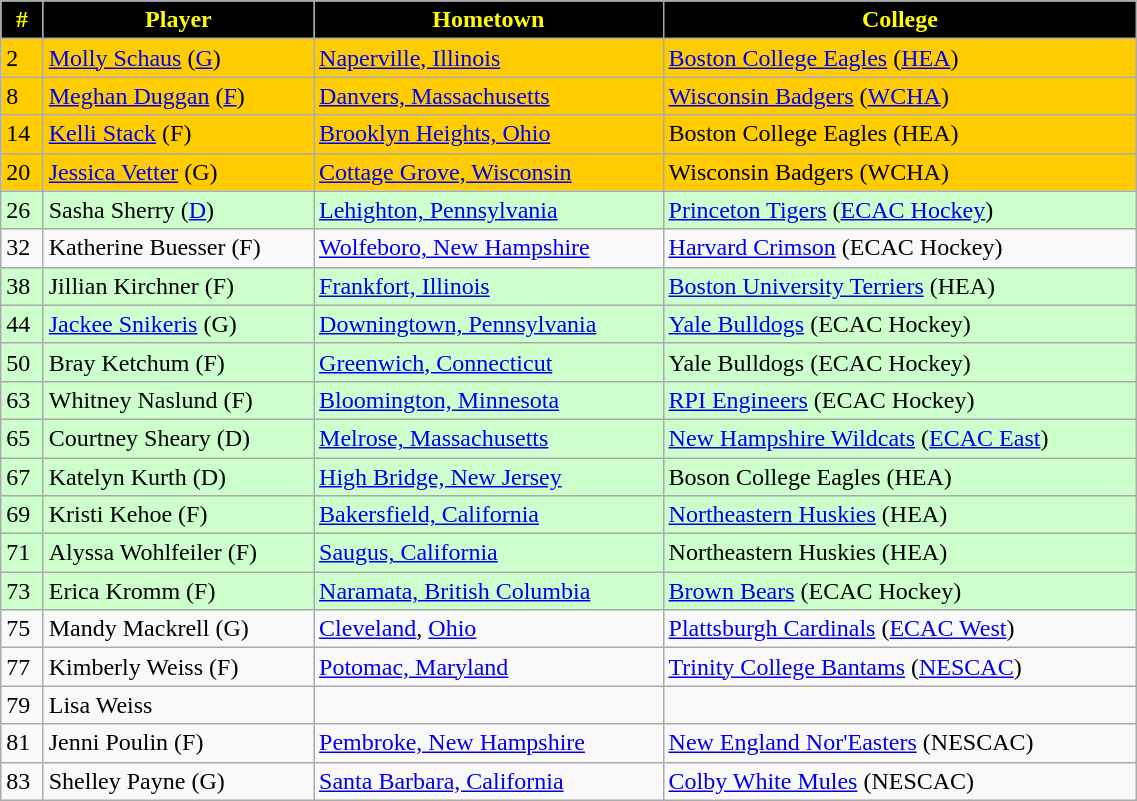<table class="wikitable" width="60%">
<tr align="center"  style="background:black;color:yellow;">
<td><strong>#</strong></td>
<td><strong>Player</strong></td>
<td><strong>Hometown</strong></td>
<td><strong>College</strong></td>
</tr>
<tr bgcolor="#FFCC00">
<td>2</td>
<td><a href='#'>Molly Schaus</a> (<a href='#'>G</a>)</td>
<td> <a href='#'>Naperville, Illinois</a></td>
<td><a href='#'>Boston College Eagles</a> (<a href='#'>HEA</a>)</td>
</tr>
<tr bgcolor="#FFCC00">
<td>8</td>
<td><a href='#'>Meghan Duggan</a> (<a href='#'>F</a>)</td>
<td> <a href='#'>Danvers, Massachusetts</a></td>
<td><a href='#'>Wisconsin Badgers</a> (<a href='#'>WCHA</a>)</td>
</tr>
<tr bgcolor="#FFCC00">
<td>14</td>
<td><a href='#'>Kelli Stack</a> (F)</td>
<td> <a href='#'>Brooklyn Heights, Ohio</a></td>
<td>Boston College Eagles (HEA)</td>
</tr>
<tr bgcolor="#FFCC00">
<td>20</td>
<td><a href='#'>Jessica Vetter</a> (G)</td>
<td> <a href='#'>Cottage Grove, Wisconsin</a></td>
<td>Wisconsin Badgers (WCHA)</td>
</tr>
<tr bgcolor="#CCFFCC">
<td>26</td>
<td>Sasha Sherry (<a href='#'>D</a>)</td>
<td> <a href='#'>Lehighton, Pennsylvania</a></td>
<td><a href='#'>Princeton Tigers</a> (<a href='#'>ECAC Hockey</a>)</td>
</tr>
<tr>
<td>32</td>
<td>Katherine Buesser (F)</td>
<td> <a href='#'>Wolfeboro, New Hampshire</a></td>
<td><a href='#'>Harvard Crimson</a> (ECAC Hockey)</td>
</tr>
<tr bgcolor="#CCFFCC">
<td>38</td>
<td>Jillian Kirchner (F)</td>
<td> <a href='#'>Frankfort, Illinois</a></td>
<td><a href='#'>Boston University Terriers</a> (HEA)</td>
</tr>
<tr bgcolor="CCFFCC">
<td>44</td>
<td><a href='#'>Jackee Snikeris</a> (G)</td>
<td> <a href='#'>Downingtown, Pennsylvania</a></td>
<td><a href='#'>Yale Bulldogs</a> (ECAC Hockey)</td>
</tr>
<tr bgcolor="#CCFFCC">
<td>50</td>
<td>Bray Ketchum (F)</td>
<td> <a href='#'>Greenwich, Connecticut</a></td>
<td>Yale Bulldogs (ECAC Hockey)</td>
</tr>
<tr bgcolor="CCFFCC">
<td>63</td>
<td>Whitney Naslund (F)</td>
<td> <a href='#'>Bloomington, Minnesota</a></td>
<td><a href='#'>RPI Engineers</a> (ECAC Hockey)</td>
</tr>
<tr bgcolor="#CCFFCC">
<td>65</td>
<td>Courtney Sheary (D)</td>
<td> <a href='#'>Melrose, Massachusetts</a></td>
<td><a href='#'>New Hampshire Wildcats</a> (<a href='#'>ECAC East</a>)</td>
</tr>
<tr bgcolor="#CCFFCC">
<td>67</td>
<td>Katelyn Kurth (D)</td>
<td> <a href='#'>High Bridge, New Jersey</a></td>
<td>Boson College Eagles (HEA)</td>
</tr>
<tr bgcolor="#CCFFCC">
<td>69</td>
<td>Kristi Kehoe (F)</td>
<td> <a href='#'>Bakersfield, California</a></td>
<td><a href='#'>Northeastern Huskies</a> (HEA)</td>
</tr>
<tr bgcolor="CCFFCC">
<td>71</td>
<td>Alyssa Wohlfeiler (F)</td>
<td> <a href='#'>Saugus, California</a></td>
<td>Northeastern Huskies (HEA)</td>
</tr>
<tr bgcolor="CCFFCC">
<td>73</td>
<td>Erica Kromm (F)</td>
<td> <a href='#'>Naramata, British Columbia</a></td>
<td><a href='#'>Brown Bears</a> (ECAC Hockey)</td>
</tr>
<tr>
<td>75</td>
<td>Mandy Mackrell (G)</td>
<td> <a href='#'>Cleveland</a>, <a href='#'>Ohio</a></td>
<td><a href='#'>Plattsburgh Cardinals</a> (<a href='#'>ECAC West</a>)</td>
</tr>
<tr>
<td>77</td>
<td>Kimberly Weiss (F)</td>
<td> <a href='#'>Potomac, Maryland</a></td>
<td><a href='#'>Trinity College Bantams</a> (<a href='#'>NESCAC</a>)</td>
</tr>
<tr>
<td>79</td>
<td>Lisa Weiss</td>
<td></td>
<td></td>
</tr>
<tr>
<td>81</td>
<td>Jenni Poulin (F)</td>
<td> <a href='#'>Pembroke, New Hampshire</a></td>
<td><a href='#'>New England Nor'Easters</a> (NESCAC)</td>
</tr>
<tr>
<td>83</td>
<td>Shelley Payne (G)</td>
<td> <a href='#'>Santa Barbara, California</a></td>
<td><a href='#'>Colby White Mules</a> (NESCAC)</td>
</tr>
</table>
